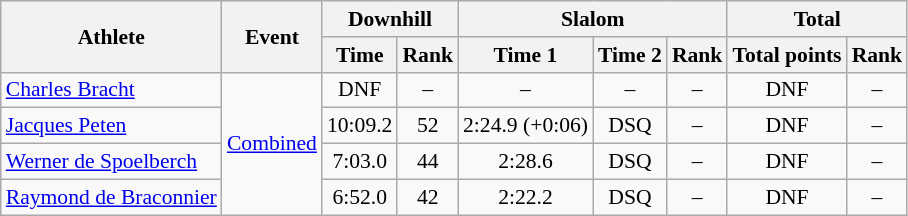<table class="wikitable" style="font-size:90%">
<tr>
<th rowspan="2">Athlete</th>
<th rowspan="2">Event</th>
<th colspan="2">Downhill</th>
<th colspan="3">Slalom</th>
<th colspan="2">Total</th>
</tr>
<tr>
<th>Time</th>
<th>Rank</th>
<th>Time 1</th>
<th>Time 2</th>
<th>Rank</th>
<th>Total points</th>
<th>Rank</th>
</tr>
<tr>
<td><a href='#'>Charles Bracht</a></td>
<td rowspan="4"><a href='#'>Combined</a></td>
<td align="center">DNF</td>
<td align="center">–</td>
<td align="center">–</td>
<td align="center">–</td>
<td align="center">–</td>
<td align="center">DNF</td>
<td align="center">–</td>
</tr>
<tr>
<td><a href='#'>Jacques Peten</a></td>
<td align="center">10:09.2</td>
<td align="center">52</td>
<td align="center">2:24.9 (+0:06)</td>
<td align="center">DSQ</td>
<td align="center">–</td>
<td align="center">DNF</td>
<td align="center">–</td>
</tr>
<tr>
<td><a href='#'>Werner de Spoelberch</a></td>
<td align="center">7:03.0</td>
<td align="center">44</td>
<td align="center">2:28.6</td>
<td align="center">DSQ</td>
<td align="center">–</td>
<td align="center">DNF</td>
<td align="center">–</td>
</tr>
<tr>
<td><a href='#'>Raymond de Braconnier</a></td>
<td align="center">6:52.0</td>
<td align="center">42</td>
<td align="center">2:22.2</td>
<td align="center">DSQ</td>
<td align="center">–</td>
<td align="center">DNF</td>
<td align="center">–</td>
</tr>
</table>
